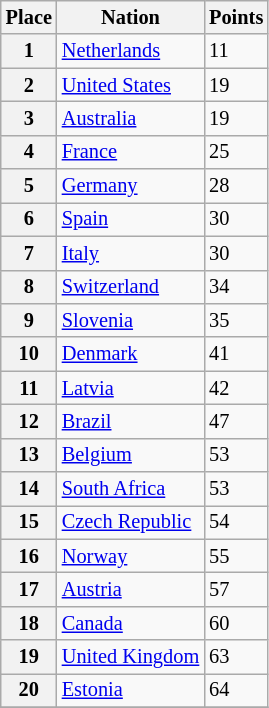<table class="wikitable" style="font-size: 85%">
<tr>
<th>Place</th>
<th>Nation</th>
<th>Points</th>
</tr>
<tr>
<th>1</th>
<td> <a href='#'>Netherlands</a></td>
<td>11</td>
</tr>
<tr>
<th>2</th>
<td> <a href='#'>United States</a></td>
<td>19</td>
</tr>
<tr>
<th>3</th>
<td> <a href='#'>Australia</a></td>
<td>19</td>
</tr>
<tr>
<th>4</th>
<td> <a href='#'>France</a></td>
<td>25</td>
</tr>
<tr>
<th>5</th>
<td> <a href='#'>Germany</a></td>
<td>28</td>
</tr>
<tr>
<th>6</th>
<td> <a href='#'>Spain</a></td>
<td>30</td>
</tr>
<tr>
<th>7</th>
<td> <a href='#'>Italy</a></td>
<td>30</td>
</tr>
<tr>
<th>8</th>
<td> <a href='#'>Switzerland</a></td>
<td>34</td>
</tr>
<tr>
<th>9</th>
<td> <a href='#'>Slovenia</a></td>
<td>35</td>
</tr>
<tr>
<th>10</th>
<td> <a href='#'>Denmark</a></td>
<td>41</td>
</tr>
<tr>
<th>11</th>
<td> <a href='#'>Latvia</a></td>
<td>42</td>
</tr>
<tr>
<th>12</th>
<td> <a href='#'>Brazil</a></td>
<td>47</td>
</tr>
<tr>
<th>13</th>
<td> <a href='#'>Belgium</a></td>
<td>53</td>
</tr>
<tr>
<th>14</th>
<td> <a href='#'>South Africa</a></td>
<td>53</td>
</tr>
<tr>
<th>15</th>
<td> <a href='#'>Czech Republic</a></td>
<td>54</td>
</tr>
<tr>
<th>16</th>
<td> <a href='#'>Norway</a></td>
<td>55</td>
</tr>
<tr>
<th>17</th>
<td> <a href='#'>Austria</a></td>
<td>57</td>
</tr>
<tr>
<th>18</th>
<td> <a href='#'>Canada</a></td>
<td>60</td>
</tr>
<tr>
<th>19</th>
<td> <a href='#'>United Kingdom</a></td>
<td>63</td>
</tr>
<tr>
<th>20</th>
<td> <a href='#'>Estonia</a></td>
<td>64</td>
</tr>
<tr>
</tr>
</table>
